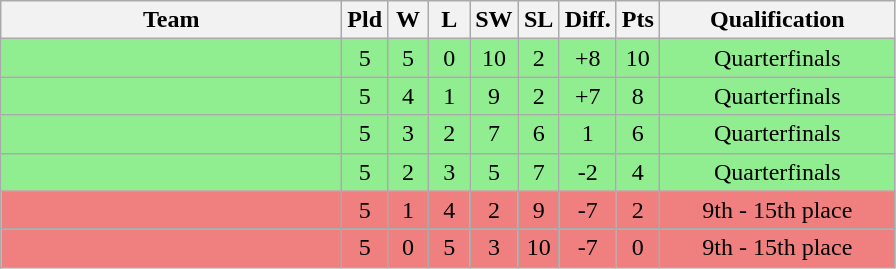<table class=wikitable style="text-align:center">
<tr>
<th width=220>Team</th>
<th width=20>Pld</th>
<th width=20>W</th>
<th width=20>L</th>
<th width=20>SW</th>
<th width=20>SL</th>
<th width=20>Diff.</th>
<th width=20>Pts</th>
<th width=150>Qualification</th>
</tr>
<tr bgcolor=90EE90>
<td align=left></td>
<td>5</td>
<td>5</td>
<td>0</td>
<td>10</td>
<td>2</td>
<td>+8</td>
<td>10</td>
<td>Quarterfinals</td>
</tr>
<tr bgcolor=90EE90>
<td align=left></td>
<td>5</td>
<td>4</td>
<td>1</td>
<td>9</td>
<td>2</td>
<td>+7</td>
<td>8</td>
<td>Quarterfinals</td>
</tr>
<tr bgcolor=90EE90>
<td align=left></td>
<td>5</td>
<td>3</td>
<td>2</td>
<td>7</td>
<td>6</td>
<td>1</td>
<td>6</td>
<td>Quarterfinals</td>
</tr>
<tr bgcolor=90EE90>
<td align=left></td>
<td>5</td>
<td>2</td>
<td>3</td>
<td>5</td>
<td>7</td>
<td>-2</td>
<td>4</td>
<td>Quarterfinals</td>
</tr>
<tr bgcolor=F08080>
<td align=left></td>
<td>5</td>
<td>1</td>
<td>4</td>
<td>2</td>
<td>9</td>
<td>-7</td>
<td>2</td>
<td>9th - 15th place</td>
</tr>
<tr bgcolor=F08080>
<td align=left></td>
<td>5</td>
<td>0</td>
<td>5</td>
<td>3</td>
<td>10</td>
<td>-7</td>
<td>0</td>
<td>9th - 15th place</td>
</tr>
</table>
